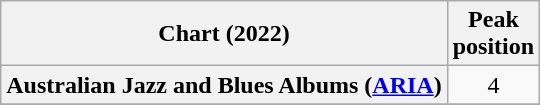<table class="wikitable sortable plainrowheaders" style="text-align:center">
<tr>
<th scope="col">Chart (2022)</th>
<th scope="col">Peak<br>position</th>
</tr>
<tr>
<th scope="row">Australian Jazz and Blues Albums (<a href='#'>ARIA</a>)</th>
<td>4</td>
</tr>
<tr>
</tr>
<tr>
</tr>
<tr>
</tr>
<tr>
</tr>
<tr>
</tr>
<tr>
</tr>
<tr>
</tr>
<tr>
</tr>
<tr>
</tr>
</table>
